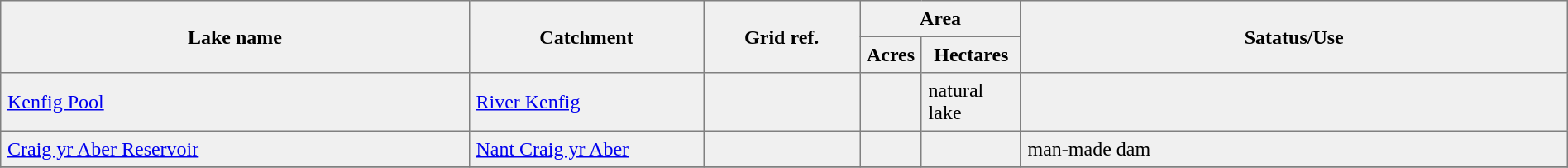<table border=1 cellspacing=10 cellpadding=5 style="border-collapse: collapse; background:#f0f0f0;" class="sortable">
<tr>
<th rowspan=2 width=30%>Lake name</th>
<th rowspan=2 width=15%>Catchment</th>
<th rowspan=2 width=10%>Grid ref.</th>
<th colspan=2 width=10%>Area</th>
<th rowspan=2 width=35%>Satatus/Use</th>
</tr>
<tr>
<th>Acres</th>
<th>Hectares</th>
</tr>
<tr>
<td><a href='#'>Kenfig Pool</a></td>
<td><a href='#'>River Kenfig</a></td>
<td></td>
<td></td>
<td>natural lake</td>
</tr>
<tr>
<td><a href='#'>Craig yr Aber Reservoir</a></td>
<td><a href='#'>Nant Craig yr Aber</a></td>
<td></td>
<td></td>
<td></td>
<td>man-made dam</td>
</tr>
<tr>
</tr>
</table>
